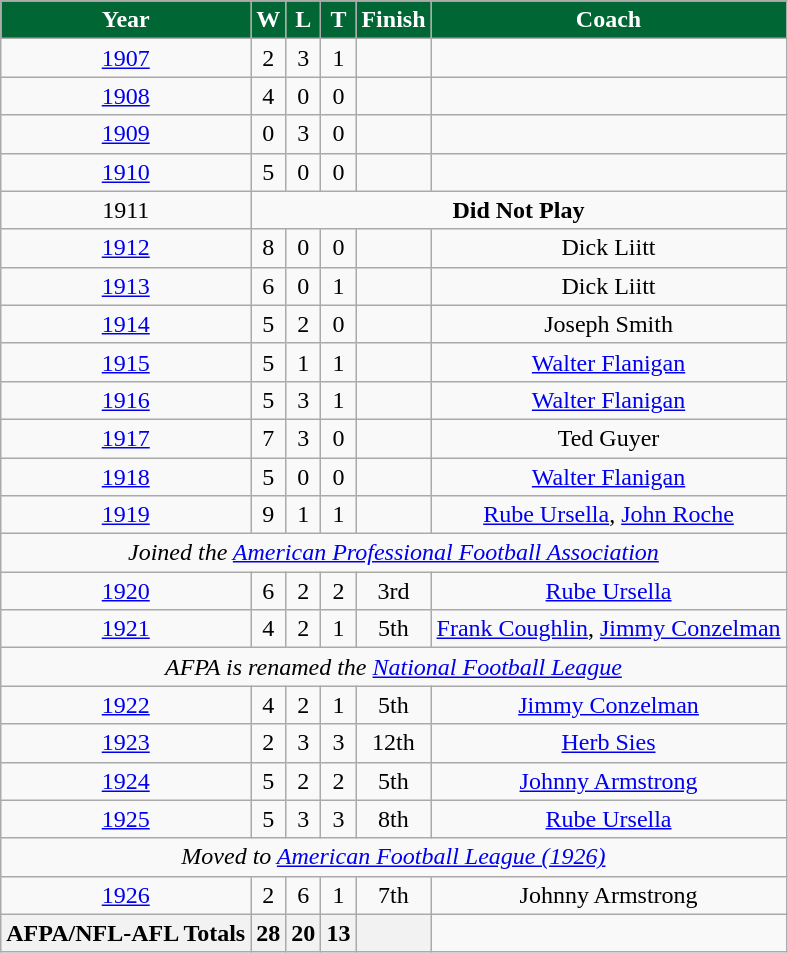<table class="wikitable" style="text-align:center">
<tr>
<th style="background:#006633;color:white;">Year</th>
<th style="background:#006633;color:white;">W</th>
<th style="background:#006633;color:white;">L</th>
<th style="background:#006633;color:white;">T</th>
<th style="background:#006633;color:white;">Finish</th>
<th style="background:#006633;color:white;">Coach</th>
</tr>
<tr>
<td><a href='#'>1907</a></td>
<td>2</td>
<td>3</td>
<td>1</td>
<td></td>
<td></td>
</tr>
<tr>
<td><a href='#'>1908</a></td>
<td>4</td>
<td>0</td>
<td>0</td>
<td></td>
<td></td>
</tr>
<tr>
<td><a href='#'>1909</a></td>
<td>0</td>
<td>3</td>
<td>0</td>
<td></td>
<td></td>
</tr>
<tr>
<td><a href='#'>1910</a></td>
<td>5</td>
<td>0</td>
<td>0</td>
<td></td>
<td></td>
</tr>
<tr>
<td>1911</td>
<td colspan="5"><strong>Did Not Play</strong></td>
</tr>
<tr>
<td><a href='#'>1912</a></td>
<td>8</td>
<td>0</td>
<td>0</td>
<td></td>
<td>Dick Liitt</td>
</tr>
<tr>
<td><a href='#'>1913</a></td>
<td>6</td>
<td>0</td>
<td>1</td>
<td></td>
<td>Dick Liitt</td>
</tr>
<tr>
<td><a href='#'>1914</a></td>
<td>5</td>
<td>2</td>
<td>0</td>
<td></td>
<td>Joseph Smith</td>
</tr>
<tr>
<td><a href='#'>1915</a></td>
<td>5</td>
<td>1</td>
<td>1</td>
<td></td>
<td><a href='#'>Walter Flanigan</a></td>
</tr>
<tr>
<td><a href='#'>1916</a></td>
<td>5</td>
<td>3</td>
<td>1</td>
<td></td>
<td><a href='#'>Walter Flanigan</a></td>
</tr>
<tr>
<td><a href='#'>1917</a></td>
<td>7</td>
<td>3</td>
<td>0</td>
<td></td>
<td>Ted Guyer</td>
</tr>
<tr>
<td><a href='#'>1918</a></td>
<td>5</td>
<td>0</td>
<td>0</td>
<td></td>
<td><a href='#'>Walter Flanigan</a></td>
</tr>
<tr>
<td><a href='#'>1919</a></td>
<td>9</td>
<td>1</td>
<td>1</td>
<td></td>
<td><a href='#'>Rube Ursella</a>, <a href='#'>John Roche</a></td>
</tr>
<tr>
<td colspan="6"><em>Joined the <a href='#'>American Professional Football Association</a></em></td>
</tr>
<tr>
<td><a href='#'>1920</a></td>
<td>6</td>
<td>2</td>
<td>2</td>
<td>3rd</td>
<td><a href='#'>Rube Ursella</a></td>
</tr>
<tr>
<td><a href='#'>1921</a></td>
<td>4</td>
<td>2</td>
<td>1</td>
<td>5th</td>
<td><a href='#'>Frank Coughlin</a>, <a href='#'>Jimmy Conzelman</a></td>
</tr>
<tr>
<td colspan="6"><em>AFPA is renamed the <a href='#'>National Football League</a></em></td>
</tr>
<tr>
<td><a href='#'>1922</a></td>
<td>4</td>
<td>2</td>
<td>1</td>
<td>5th</td>
<td><a href='#'>Jimmy Conzelman</a></td>
</tr>
<tr>
<td><a href='#'>1923</a></td>
<td>2</td>
<td>3</td>
<td>3</td>
<td>12th</td>
<td><a href='#'>Herb Sies</a></td>
</tr>
<tr>
<td><a href='#'>1924</a></td>
<td>5</td>
<td>2</td>
<td>2</td>
<td>5th</td>
<td><a href='#'>Johnny Armstrong</a></td>
</tr>
<tr>
<td><a href='#'>1925</a></td>
<td>5</td>
<td>3</td>
<td>3</td>
<td>8th</td>
<td><a href='#'>Rube Ursella</a></td>
</tr>
<tr>
<td colspan="6"><em>Moved to <a href='#'>American Football League (1926)</a></em></td>
</tr>
<tr>
<td><a href='#'>1926</a></td>
<td>2</td>
<td>6</td>
<td>1</td>
<td>7th</td>
<td>Johnny Armstrong</td>
</tr>
<tr>
<th>AFPA/NFL-AFL Totals</th>
<th>28</th>
<th>20</th>
<th>13</th>
<th></th>
<td colspan="2"></td>
</tr>
</table>
